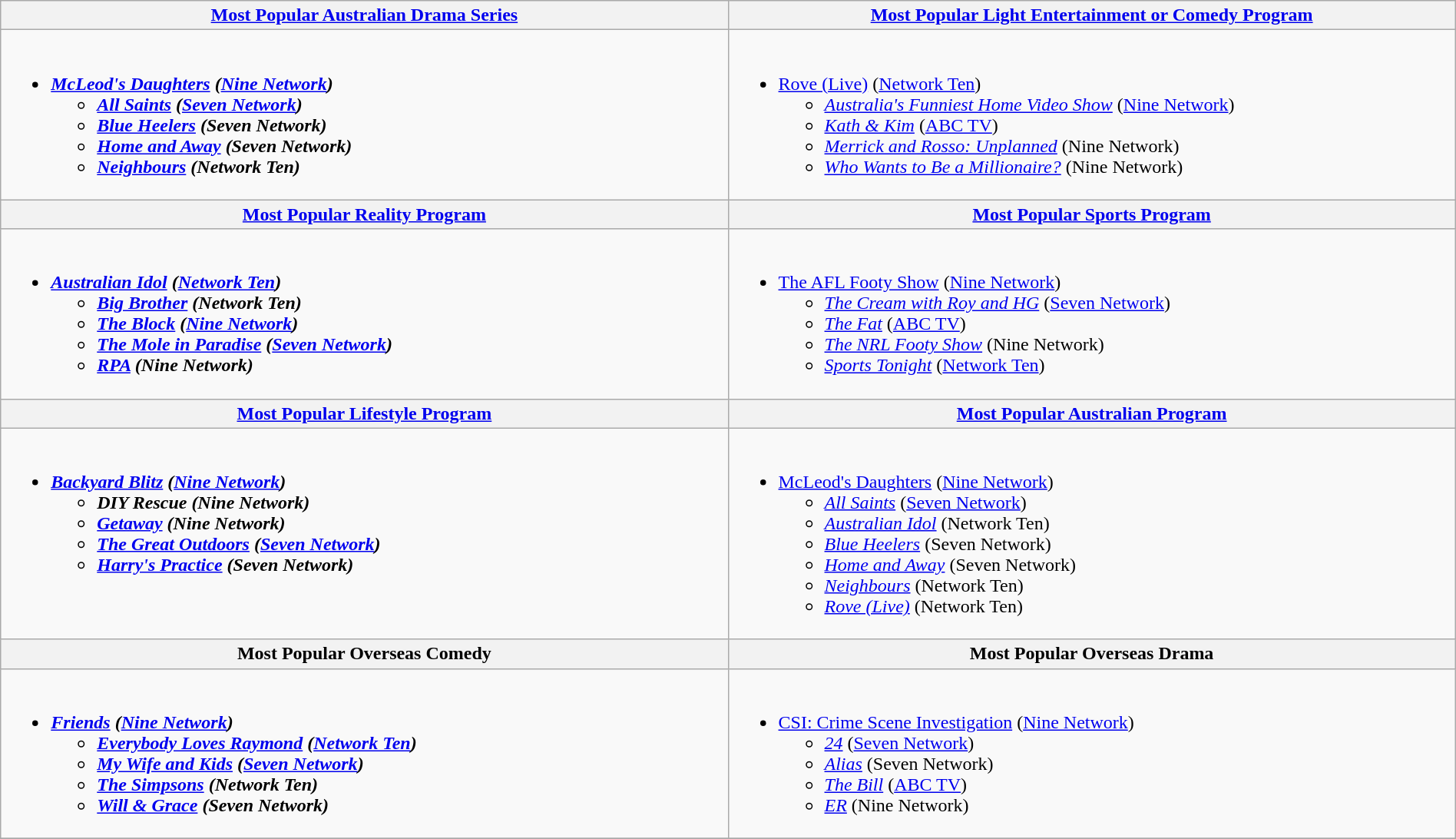<table class=wikitable width="100%">
<tr>
<th width="50%"><a href='#'>Most Popular Australian Drama Series</a></th>
<th width="50%"><a href='#'>Most Popular Light Entertainment or Comedy Program</a></th>
</tr>
<tr>
<td valign="top"><br><ul><li><strong><em><a href='#'>McLeod's Daughters</a><em> (<a href='#'>Nine Network</a>)<strong><ul><li></em><a href='#'>All Saints</a><em> (<a href='#'>Seven Network</a>)</li><li></em><a href='#'>Blue Heelers</a><em> (Seven Network)</li><li></em><a href='#'>Home and Away</a><em> (Seven Network)</li><li></em><a href='#'>Neighbours</a><em> (Network Ten)</li></ul></li></ul></td>
<td valign="top"><br><ul><li></em></strong><a href='#'>Rove (Live)</a></em> (<a href='#'>Network Ten</a>)</strong><ul><li><em><a href='#'>Australia's Funniest Home Video Show</a></em> (<a href='#'>Nine Network</a>)</li><li><em><a href='#'>Kath & Kim</a></em> (<a href='#'>ABC TV</a>)</li><li><em><a href='#'>Merrick and Rosso: Unplanned</a></em> (Nine Network)</li><li><em><a href='#'>Who Wants to Be a Millionaire?</a></em> (Nine Network)</li></ul></li></ul></td>
</tr>
<tr>
<th width="50%"><a href='#'>Most Popular Reality Program</a></th>
<th width="50%"><a href='#'>Most Popular Sports Program</a></th>
</tr>
<tr>
<td valign="top"><br><ul><li><strong><em><a href='#'>Australian Idol</a><em> (<a href='#'>Network Ten</a>)<strong><ul><li></em><a href='#'>Big Brother</a><em> (Network Ten)</li><li></em><a href='#'>The Block</a><em> (<a href='#'>Nine Network</a>)</li><li></em><a href='#'>The Mole in Paradise</a><em> (<a href='#'>Seven Network</a>)</li><li></em><a href='#'>RPA</a><em> (Nine Network)</li></ul></li></ul></td>
<td valign="top"><br><ul><li></em></strong><a href='#'>The AFL Footy Show</a></em> (<a href='#'>Nine Network</a>)</strong><ul><li><em><a href='#'>The Cream with Roy and HG</a></em> (<a href='#'>Seven Network</a>)</li><li><em><a href='#'>The Fat</a></em> (<a href='#'>ABC TV</a>)</li><li><em><a href='#'>The NRL Footy Show</a></em> (Nine Network)</li><li><em><a href='#'>Sports Tonight</a></em> (<a href='#'>Network Ten</a>)</li></ul></li></ul></td>
</tr>
<tr>
<th width="50%"><a href='#'>Most Popular Lifestyle Program</a></th>
<th width="50%"><a href='#'>Most Popular Australian Program</a></th>
</tr>
<tr>
<td valign="top"><br><ul><li><strong><em><a href='#'>Backyard Blitz</a><em> (<a href='#'>Nine Network</a>)<strong><ul><li></em>DIY Rescue<em> (Nine Network)</li><li></em><a href='#'>Getaway</a><em> (Nine Network)</li><li></em><a href='#'>The Great Outdoors</a><em> (<a href='#'>Seven Network</a>)</li><li></em><a href='#'>Harry's Practice</a><em> (Seven Network)</li></ul></li></ul></td>
<td valign="top"><br><ul><li></em></strong><a href='#'>McLeod's Daughters</a></em> (<a href='#'>Nine Network</a>)</strong><ul><li><em><a href='#'>All Saints</a></em> (<a href='#'>Seven Network</a>)</li><li><em><a href='#'>Australian Idol</a></em> (Network Ten)</li><li><em><a href='#'>Blue Heelers</a></em> (Seven Network)</li><li><em><a href='#'>Home and Away</a></em> (Seven Network)</li><li><em><a href='#'>Neighbours</a></em> (Network Ten)</li><li><em><a href='#'>Rove (Live)</a></em> (Network Ten)</li></ul></li></ul></td>
</tr>
<tr>
<th width="50%">Most Popular Overseas Comedy</th>
<th width="50%">Most Popular Overseas Drama</th>
</tr>
<tr>
<td valign="top"><br><ul><li><strong><em><a href='#'>Friends</a><em> (<a href='#'>Nine Network</a>)<strong><ul><li></em><a href='#'>Everybody Loves Raymond</a><em> (<a href='#'>Network Ten</a>)</li><li></em><a href='#'>My Wife and Kids</a><em> (<a href='#'>Seven Network</a>)</li><li></em><a href='#'>The Simpsons</a><em> (Network Ten)</li><li></em><a href='#'>Will & Grace</a><em> (Seven Network)</li></ul></li></ul></td>
<td valign="top"><br><ul><li></em></strong><a href='#'>CSI: Crime Scene Investigation</a></em> (<a href='#'>Nine Network</a>)</strong><ul><li><em><a href='#'>24</a></em> (<a href='#'>Seven Network</a>)</li><li><em><a href='#'>Alias</a></em> (Seven Network)</li><li><em><a href='#'>The Bill</a></em> (<a href='#'>ABC TV</a>)</li><li><em><a href='#'>ER</a></em> (Nine Network)</li></ul></li></ul></td>
</tr>
<tr>
</tr>
</table>
